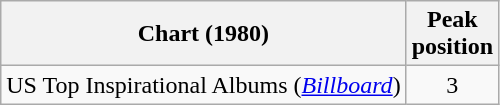<table class="wikitable">
<tr>
<th>Chart (1980)</th>
<th>Peak<br>position</th>
</tr>
<tr>
<td>US Top Inspirational Albums (<em><a href='#'>Billboard</a></em>)</td>
<td style="text-align:center;">3</td>
</tr>
</table>
